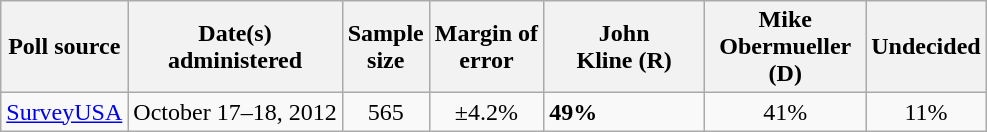<table class="wikitable">
<tr>
<th>Poll source</th>
<th>Date(s)<br>administered</th>
<th>Sample<br>size</th>
<th>Margin of <br>error</th>
<th style="width:100px;">John<br>Kline (R)</th>
<th style="width:100px;">Mike<br>Obermueller (D)</th>
<th>Undecided</th>
</tr>
<tr>
<td><a href='#'>SurveyUSA</a></td>
<td align=center>October 17–18, 2012</td>
<td align=center>565</td>
<td align=center>±4.2%</td>
<td><strong>49%</strong></td>
<td align=center>41%</td>
<td align=center>11%</td>
</tr>
</table>
